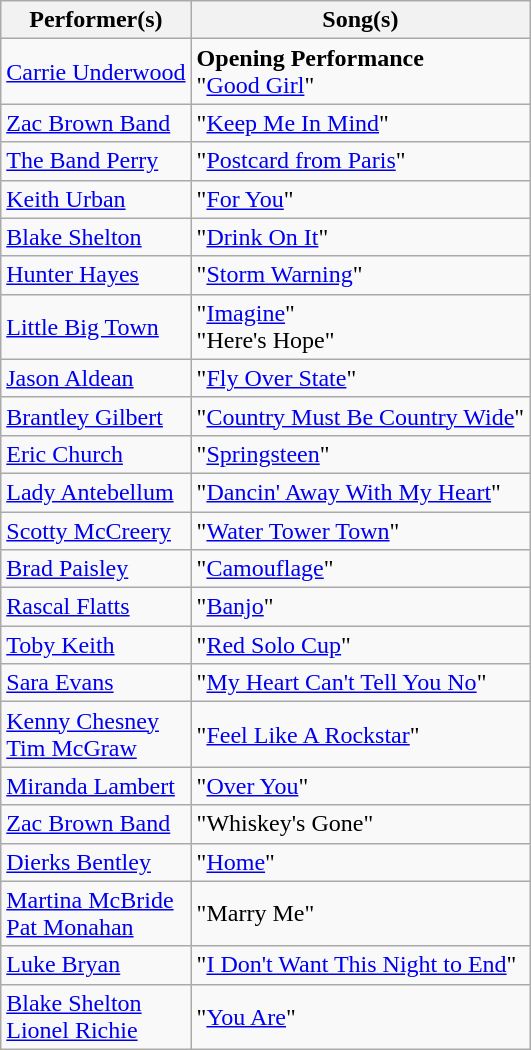<table class="wikitable">
<tr>
<th>Performer(s)</th>
<th>Song(s)</th>
</tr>
<tr>
<td><a href='#'>Carrie Underwood</a></td>
<td><strong>Opening Performance</strong><br>"<a href='#'>Good Girl</a>"</td>
</tr>
<tr>
<td><a href='#'>Zac Brown Band</a></td>
<td>"<a href='#'>Keep Me In Mind</a>"</td>
</tr>
<tr>
<td><a href='#'>The Band Perry</a></td>
<td>"<a href='#'>Postcard from Paris</a>"</td>
</tr>
<tr>
<td><a href='#'>Keith Urban</a></td>
<td>"<a href='#'>For You</a>"</td>
</tr>
<tr>
<td><a href='#'>Blake Shelton</a></td>
<td>"<a href='#'>Drink On It</a>"</td>
</tr>
<tr>
<td><a href='#'>Hunter Hayes</a></td>
<td>"<a href='#'>Storm Warning</a>"</td>
</tr>
<tr>
<td><a href='#'>Little Big Town</a><br></td>
<td>"<a href='#'>Imagine</a>"<br>"Here's Hope"</td>
</tr>
<tr>
<td><a href='#'>Jason Aldean</a></td>
<td>"<a href='#'>Fly Over State</a>"</td>
</tr>
<tr>
<td><a href='#'>Brantley Gilbert</a></td>
<td>"<a href='#'>Country Must Be Country Wide</a>"</td>
</tr>
<tr>
<td><a href='#'>Eric Church</a></td>
<td>"<a href='#'>Springsteen</a>"</td>
</tr>
<tr>
<td><a href='#'>Lady Antebellum</a></td>
<td>"<a href='#'>Dancin' Away With My Heart</a>"</td>
</tr>
<tr>
<td><a href='#'>Scotty McCreery</a></td>
<td>"<a href='#'>Water Tower Town</a>"</td>
</tr>
<tr>
<td><a href='#'>Brad Paisley</a></td>
<td>"<a href='#'>Camouflage</a>"</td>
</tr>
<tr>
<td><a href='#'>Rascal Flatts</a></td>
<td>"<a href='#'>Banjo</a>"</td>
</tr>
<tr>
<td><a href='#'>Toby Keith</a></td>
<td>"<a href='#'>Red Solo Cup</a>"</td>
</tr>
<tr>
<td><a href='#'>Sara Evans</a></td>
<td>"<a href='#'>My Heart Can't Tell You No</a>"</td>
</tr>
<tr>
<td><a href='#'>Kenny Chesney</a><br><a href='#'>Tim McGraw</a></td>
<td>"<a href='#'>Feel Like A Rockstar</a>"</td>
</tr>
<tr>
<td><a href='#'>Miranda Lambert</a></td>
<td>"<a href='#'>Over You</a>"</td>
</tr>
<tr>
<td><a href='#'>Zac Brown Band</a></td>
<td>"Whiskey's Gone"</td>
</tr>
<tr>
<td><a href='#'>Dierks Bentley</a></td>
<td>"<a href='#'>Home</a>"</td>
</tr>
<tr>
<td><a href='#'>Martina McBride</a><br><a href='#'>Pat Monahan</a></td>
<td>"Marry Me"</td>
</tr>
<tr>
<td><a href='#'>Luke Bryan</a></td>
<td>"<a href='#'>I Don't Want This Night to End</a>"</td>
</tr>
<tr>
<td><a href='#'>Blake Shelton</a><br><a href='#'>Lionel Richie</a></td>
<td>"<a href='#'>You Are</a>"</td>
</tr>
</table>
